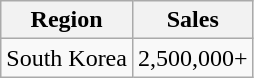<table class="wikitable">
<tr>
<th>Region</th>
<th>Sales</th>
</tr>
<tr>
<td>South Korea</td>
<td>2,500,000+</td>
</tr>
</table>
